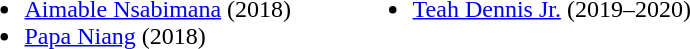<table>
<tr>
<td valign="top"><br><ul><li> <a href='#'>Aimable Nsabimana</a> (2018)</li><li> <a href='#'>Papa Niang</a> (2018)</li></ul></td>
<td width="33"> </td>
<td valign="top"><br><ul><li> <a href='#'>Teah Dennis Jr.</a> (2019–2020)</li></ul></td>
</tr>
</table>
